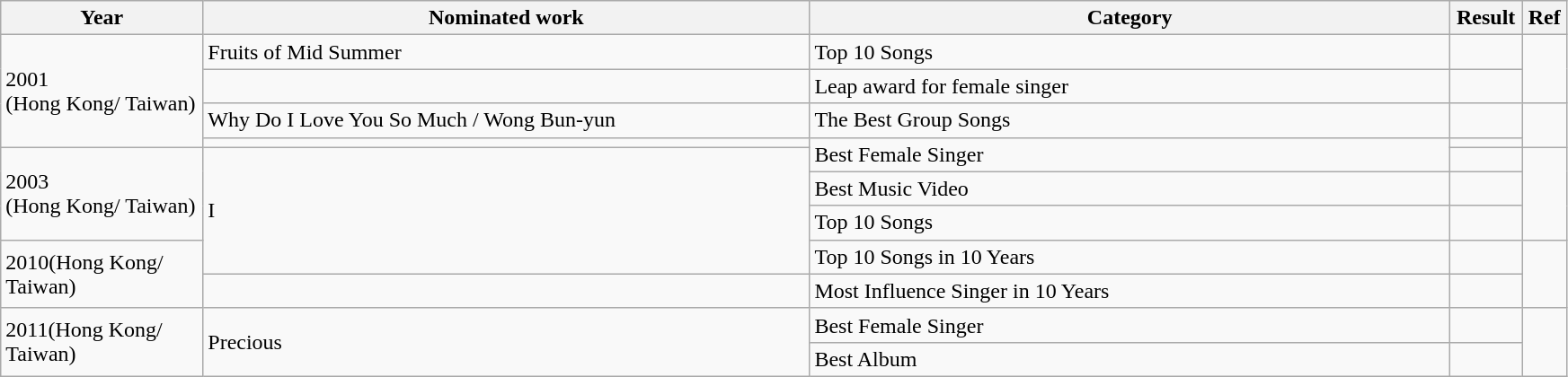<table class="wikitable"  width="92%">
<tr>
<th width="12%">Year</th>
<th width="36%">Nominated work</th>
<th width="38%">Category</th>
<th width="3%">Result</th>
<th width="2%">Ref</th>
</tr>
<tr>
<td rowspan=4>2001<br>(Hong Kong/ Taiwan)</td>
<td>Fruits of Mid Summer</td>
<td>Top 10 Songs</td>
<td></td>
<td rowspan=2></td>
</tr>
<tr>
<td></td>
<td>Leap award for female singer</td>
<td></td>
</tr>
<tr>
<td>Why Do I Love You So Much / Wong Bun-yun</td>
<td>The Best Group Songs</td>
<td></td>
</tr>
<tr>
<td></td>
<td rowspan=2>Best Female Singer</td>
<td></td>
</tr>
<tr>
<td rowspan=3>2003<br>(Hong Kong/ Taiwan)</td>
<td rowspan=4>I</td>
<td></td>
<td rowspan=3></td>
</tr>
<tr>
<td>Best Music Video</td>
<td></td>
</tr>
<tr>
<td>Top 10 Songs</td>
<td></td>
</tr>
<tr>
<td rowspan=2>2010(Hong Kong/ Taiwan)</td>
<td>Top 10 Songs in 10 Years</td>
<td></td>
<td rowspan=2></td>
</tr>
<tr>
<td></td>
<td>Most Influence Singer in 10 Years</td>
<td></td>
</tr>
<tr>
<td rowspan=2>2011(Hong Kong/ Taiwan)</td>
<td rowspan=2>Precious</td>
<td>Best Female Singer</td>
<td></td>
<td rowspan=2></td>
</tr>
<tr>
<td>Best Album</td>
<td></td>
</tr>
</table>
